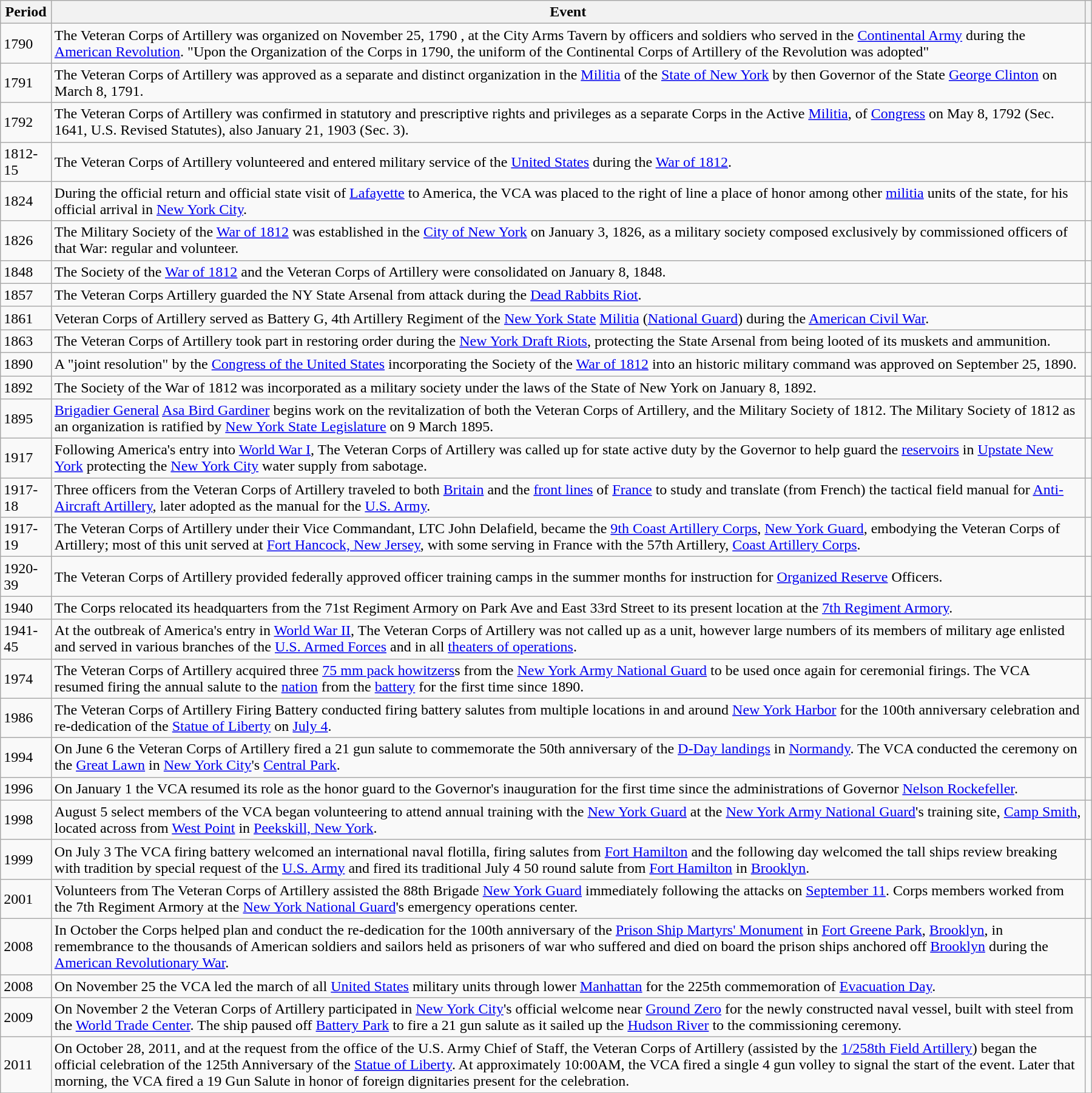<table class="wikitable" style="text-align: left; margin:2em">
<tr>
<th>Period</th>
<th>Event</th>
<th></th>
</tr>
<tr>
<td>1790</td>
<td>The Veteran Corps of Artillery was organized on November 25, 1790 , at the City Arms Tavern by officers and soldiers who served in the <a href='#'>Continental Army</a> during the <a href='#'>American Revolution</a>. "Upon the Organization of the Corps in 1790, the uniform of the Continental Corps of Artillery of the Revolution was adopted"</td>
<td></td>
</tr>
<tr>
<td>1791</td>
<td>The Veteran Corps of Artillery was approved as a separate and distinct organization in the <a href='#'>Militia</a> of the <a href='#'>State of New York</a> by then Governor of the State <a href='#'>George Clinton</a> on March 8, 1791. </td>
<td></td>
</tr>
<tr>
<td>1792</td>
<td>The Veteran Corps of Artillery was confirmed in statutory and prescriptive rights and privileges as a separate Corps in the Active <a href='#'>Militia</a>, of <a href='#'>Congress</a> on May 8, 1792 (Sec. 1641, U.S. Revised Statutes), also January 21, 1903 (Sec. 3).</td>
<td></td>
</tr>
<tr>
<td>1812-15</td>
<td>The Veteran Corps of Artillery volunteered and entered military service of the <a href='#'>United States</a> during the <a href='#'>War of 1812</a>.</td>
<td></td>
</tr>
<tr>
<td>1824</td>
<td>During the official return and official state visit of <a href='#'>Lafayette</a> to America, the VCA was placed to the right of line a place of honor among other <a href='#'>militia</a> units of the state, for his official arrival in <a href='#'>New York City</a>.</td>
<td></td>
</tr>
<tr>
<td>1826</td>
<td>The Military Society of the <a href='#'>War of 1812</a> was established in the <a href='#'>City of New York</a> on January 3, 1826, as a military society composed exclusively by commissioned officers of that War: regular and volunteer.</td>
<td></td>
</tr>
<tr>
<td>1848</td>
<td>The Society of the <a href='#'>War of 1812</a> and the Veteran Corps of Artillery were consolidated on January 8, 1848.</td>
<td></td>
</tr>
<tr>
<td>1857</td>
<td>The Veteran Corps Artillery guarded the NY State Arsenal from attack during the <a href='#'>Dead Rabbits Riot</a>.</td>
<td></td>
</tr>
<tr>
<td>1861</td>
<td>Veteran Corps of Artillery served as Battery G, 4th Artillery Regiment of the <a href='#'>New York State</a>  <a href='#'>Militia</a> (<a href='#'>National Guard</a>) during the <a href='#'>American Civil War</a>.</td>
<td></td>
</tr>
<tr>
<td>1863</td>
<td>The Veteran Corps of Artillery took part in restoring order during the <a href='#'>New York Draft Riots</a>, protecting the State Arsenal from being looted of its muskets and ammunition.</td>
<td></td>
</tr>
<tr>
<td>1890</td>
<td>A "joint resolution" by the <a href='#'>Congress of the United States</a> incorporating the Society of the <a href='#'>War of 1812</a> into an historic military command was approved on September 25, 1890.</td>
<td></td>
</tr>
<tr>
<td>1892</td>
<td>The Society of the War of 1812 was incorporated as a military society under the laws of the State of New York on January 8, 1892.</td>
<td></td>
</tr>
<tr>
<td>1895</td>
<td><a href='#'>Brigadier General</a> <a href='#'>Asa Bird Gardiner</a> begins work on the revitalization of both the Veteran Corps of Artillery, and the Military Society of 1812. The Military Society of 1812 as an organization is ratified by <a href='#'>New York State Legislature</a> on 9 March 1895.</td>
<td></td>
</tr>
<tr>
<td>1917</td>
<td>Following America's entry into  <a href='#'>World War I</a>, The  Veteran Corps of Artillery was called up for state active duty by the Governor to help guard the <a href='#'>reservoirs</a>  in <a href='#'>Upstate New York</a> protecting the <a href='#'>New York City</a> water supply from sabotage.</td>
<td></td>
</tr>
<tr>
<td>1917-18</td>
<td>Three officers from the Veteran Corps of Artillery traveled to both <a href='#'>Britain</a> and the <a href='#'>front lines</a> of <a href='#'>France</a> to study and translate (from French) the tactical field manual for <a href='#'>Anti-Aircraft Artillery</a>, later adopted as the manual for the <a href='#'>U.S. Army</a>.</td>
<td></td>
</tr>
<tr>
<td>1917-19</td>
<td>The Veteran Corps of Artillery under their Vice Commandant, LTC John Delafield, became the <a href='#'>9th Coast Artillery Corps</a>, <a href='#'>New York Guard</a>, embodying the Veteran Corps of Artillery; most of this unit served at <a href='#'>Fort Hancock, New Jersey</a>, with some serving in France with the 57th Artillery, <a href='#'>Coast Artillery Corps</a>.</td>
<td></td>
</tr>
<tr>
<td>1920-39</td>
<td>The Veteran Corps of Artillery provided federally approved officer training camps in the summer months for instruction for <a href='#'>Organized Reserve</a> Officers.</td>
<td></td>
</tr>
<tr>
<td>1940</td>
<td>The Corps relocated its headquarters from the 71st Regiment Armory on Park Ave and East 33rd Street to its present location at the <a href='#'>7th Regiment Armory</a>.</td>
<td></td>
</tr>
<tr>
<td>1941-45</td>
<td>At the outbreak of America's entry in <a href='#'>World War II</a>, The Veteran Corps of Artillery was not called up as a unit, however large numbers of its members of military age enlisted and served in various branches of the <a href='#'>U.S. Armed Forces</a> and in all <a href='#'>theaters of operations</a>. </td>
<td></td>
</tr>
<tr>
<td>1974</td>
<td>The Veteran Corps of Artillery acquired three <a href='#'>75 mm pack howitzers</a>s from the <a href='#'>New York Army National Guard</a> to be used once again for ceremonial firings. The VCA resumed firing the annual salute to the <a href='#'>nation</a> from the <a href='#'>battery</a> for the first time since 1890.</td>
<td></td>
</tr>
<tr>
<td>1986</td>
<td>The Veteran Corps of Artillery Firing Battery conducted firing battery salutes from multiple locations in and around <a href='#'>New York Harbor</a> for the 100th anniversary celebration and re-dedication of the <a href='#'>Statue of Liberty</a> on <a href='#'>July 4</a>.</td>
<td></td>
</tr>
<tr>
<td>1994</td>
<td>On June 6 the Veteran Corps of Artillery fired a 21 gun salute to commemorate the 50th anniversary of the <a href='#'>D-Day landings</a> in <a href='#'>Normandy</a>. The VCA conducted the ceremony on the <a href='#'>Great Lawn</a> in <a href='#'>New York City</a>'s <a href='#'>Central Park</a>.</td>
<td></td>
</tr>
<tr>
<td>1996</td>
<td>On January 1 the VCA resumed its role as the honor guard to the Governor's  inauguration for the first time since the administrations of Governor <a href='#'>Nelson Rockefeller</a>.</td>
<td></td>
</tr>
<tr>
<td>1998</td>
<td>August 5 select members of the VCA began volunteering to attend annual training with the <a href='#'>New York Guard</a> at the <a href='#'>New York Army National Guard</a>'s training site, <a href='#'>Camp Smith</a>, located across from <a href='#'>West Point</a> in <a href='#'>Peekskill, New York</a>.</td>
<td></td>
</tr>
<tr>
<td>1999</td>
<td>On July 3 The VCA firing battery welcomed an international naval flotilla, firing salutes from <a href='#'>Fort Hamilton</a>  and the following day welcomed the tall ships review breaking with  tradition by special request of the <a href='#'>U.S. Army</a> and fired its traditional July 4 50 round salute from <a href='#'>Fort Hamilton</a> in <a href='#'>Brooklyn</a>.</td>
<td></td>
</tr>
<tr>
<td>2001</td>
<td>Volunteers from The Veteran Corps of Artillery assisted the 88th Brigade <a href='#'>New York Guard</a> immediately following the attacks on <a href='#'>September 11</a>. Corps members worked from the 7th Regiment Armory at the <a href='#'>New York National Guard</a>'s emergency operations center.</td>
<td></td>
</tr>
<tr>
<td>2008</td>
<td>In October the Corps helped plan and conduct the re-dedication for the 100th anniversary of the <a href='#'>Prison Ship Martyrs' Monument</a> in <a href='#'>Fort Greene Park</a>, <a href='#'>Brooklyn</a>, in remembrance to the thousands of American soldiers and sailors held as prisoners of war who suffered and died on board the prison ships anchored off <a href='#'>Brooklyn</a> during the <a href='#'>American Revolutionary War</a>.</td>
<td></td>
</tr>
<tr>
<td>2008</td>
<td>On November 25 the VCA led the march of all <a href='#'>United States</a> military units  through lower <a href='#'>Manhattan</a> for the 225th commemoration of <a href='#'>Evacuation Day</a>.</td>
<td></td>
</tr>
<tr>
<td>2009</td>
<td>On November 2 the Veteran Corps of Artillery participated in <a href='#'>New York City</a>'s official welcome near <a href='#'>Ground Zero</a> for the newly constructed naval vessel,  built with steel from the <a href='#'>World Trade Center</a>. The ship paused off <a href='#'>Battery Park</a> to fire a 21 gun salute as it sailed up the <a href='#'>Hudson River</a> to the commissioning ceremony.</td>
<td></td>
</tr>
<tr>
<td>2011</td>
<td>On October 28, 2011, and at the request from the office of the U.S. Army Chief of Staff, the Veteran Corps of Artillery (assisted by the <a href='#'>1/258th Field Artillery</a>) began the official celebration of the 125th Anniversary of the <a href='#'>Statue of Liberty</a>. At approximately 10:00AM, the VCA fired a single 4 gun volley to signal the start of the event. Later that morning, the VCA fired a 19 Gun Salute in honor of foreign dignitaries present for the celebration.</td>
<td></td>
</tr>
<tr>
</tr>
</table>
